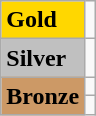<table class="wikitable">
<tr>
<td bgcolor="gold"><strong>Gold</strong></td>
<td></td>
</tr>
<tr>
<td bgcolor="silver"><strong>Silver</strong></td>
<td></td>
</tr>
<tr>
<td rowspan="2" bgcolor="#cc9966"><strong>Bronze</strong></td>
<td></td>
</tr>
<tr>
<td></td>
</tr>
</table>
